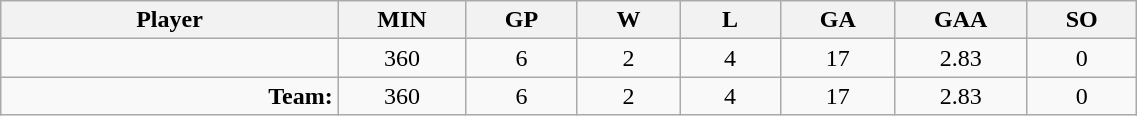<table class="wikitable sortable" width="60%">
<tr>
<th bgcolor="#DDDDFF" width="10%">Player</th>
<th width="3%" bgcolor="#DDDDFF">MIN</th>
<th width="3%" bgcolor="#DDDDFF">GP</th>
<th width="3%" bgcolor="#DDDDFF">W</th>
<th width="3%" bgcolor="#DDDDFF">L</th>
<th width="3%" bgcolor="#DDDDFF">GA</th>
<th width="3%" bgcolor="#DDDDFF">GAA</th>
<th width="3%" bgcolor="#DDDDFF">SO</th>
</tr>
<tr align="center">
<td align="right"></td>
<td>360</td>
<td>6</td>
<td>2</td>
<td>4</td>
<td>17</td>
<td>2.83</td>
<td>0</td>
</tr>
<tr align="center">
<td align="right"><strong>Team:</strong></td>
<td>360</td>
<td>6</td>
<td>2</td>
<td>4</td>
<td>17</td>
<td>2.83</td>
<td>0</td>
</tr>
</table>
